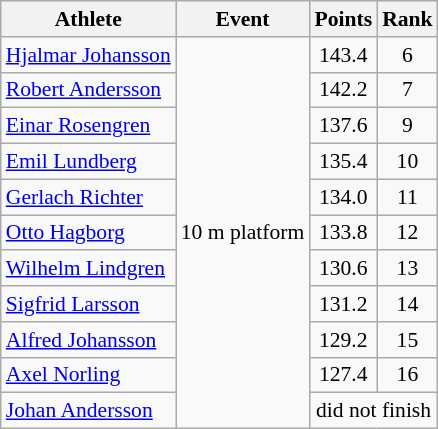<table class=wikitable style="font-size:90%">
<tr>
<th>Athlete</th>
<th>Event</th>
<th>Points</th>
<th>Rank</th>
</tr>
<tr>
<td><a href='#'>Hjalmar Johansson</a></td>
<td rowspan=11>10 m platform</td>
<td align="center">143.4</td>
<td align="center">6</td>
</tr>
<tr>
<td><a href='#'>Robert Andersson</a></td>
<td align="center">142.2</td>
<td align="center">7</td>
</tr>
<tr>
<td><a href='#'>Einar Rosengren</a></td>
<td align="center">137.6</td>
<td align="center">9</td>
</tr>
<tr>
<td><a href='#'>Emil Lundberg</a></td>
<td align="center">135.4</td>
<td align="center">10</td>
</tr>
<tr>
<td><a href='#'>Gerlach Richter</a></td>
<td align="center">134.0</td>
<td align="center">11</td>
</tr>
<tr>
<td><a href='#'>Otto Hagborg</a></td>
<td align="center">133.8</td>
<td align="center">12</td>
</tr>
<tr>
<td><a href='#'>Wilhelm Lindgren</a></td>
<td align="center">130.6</td>
<td align="center">13</td>
</tr>
<tr>
<td><a href='#'>Sigfrid Larsson</a></td>
<td align="center">131.2</td>
<td align="center">14</td>
</tr>
<tr>
<td><a href='#'>Alfred Johansson</a></td>
<td align="center">129.2</td>
<td align="center">15</td>
</tr>
<tr>
<td><a href='#'>Axel Norling</a></td>
<td align="center">127.4</td>
<td align="center">16</td>
</tr>
<tr>
<td><a href='#'>Johan Andersson</a></td>
<td align="center" colspan=2>did not finish</td>
</tr>
</table>
